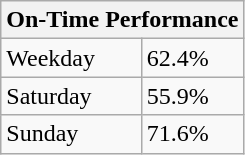<table class="wikitable">
<tr>
<th colspan="2">On-Time Performance</th>
</tr>
<tr>
<td>Weekday</td>
<td>62.4%</td>
</tr>
<tr>
<td>Saturday</td>
<td>55.9%</td>
</tr>
<tr>
<td>Sunday</td>
<td>71.6%</td>
</tr>
</table>
